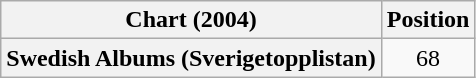<table class="wikitable plainrowheaders" style="text-align:center">
<tr>
<th scope="col">Chart (2004)</th>
<th scope="col">Position</th>
</tr>
<tr>
<th scope="row">Swedish Albums (Sverigetopplistan)</th>
<td>68</td>
</tr>
</table>
